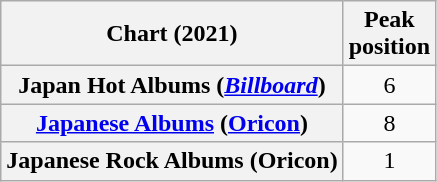<table class="wikitable sortable plainrowheaders" style="text-align:center">
<tr>
<th scope="col">Chart (2021)</th>
<th scope="col">Peak<br>position</th>
</tr>
<tr>
<th scope="row">Japan Hot Albums (<em><a href='#'>Billboard</a></em>)</th>
<td>6</td>
</tr>
<tr>
<th scope="row"><a href='#'>Japanese Albums</a> (<a href='#'>Oricon</a>)</th>
<td>8</td>
</tr>
<tr>
<th scope="row">Japanese Rock Albums (Oricon)</th>
<td>1</td>
</tr>
</table>
